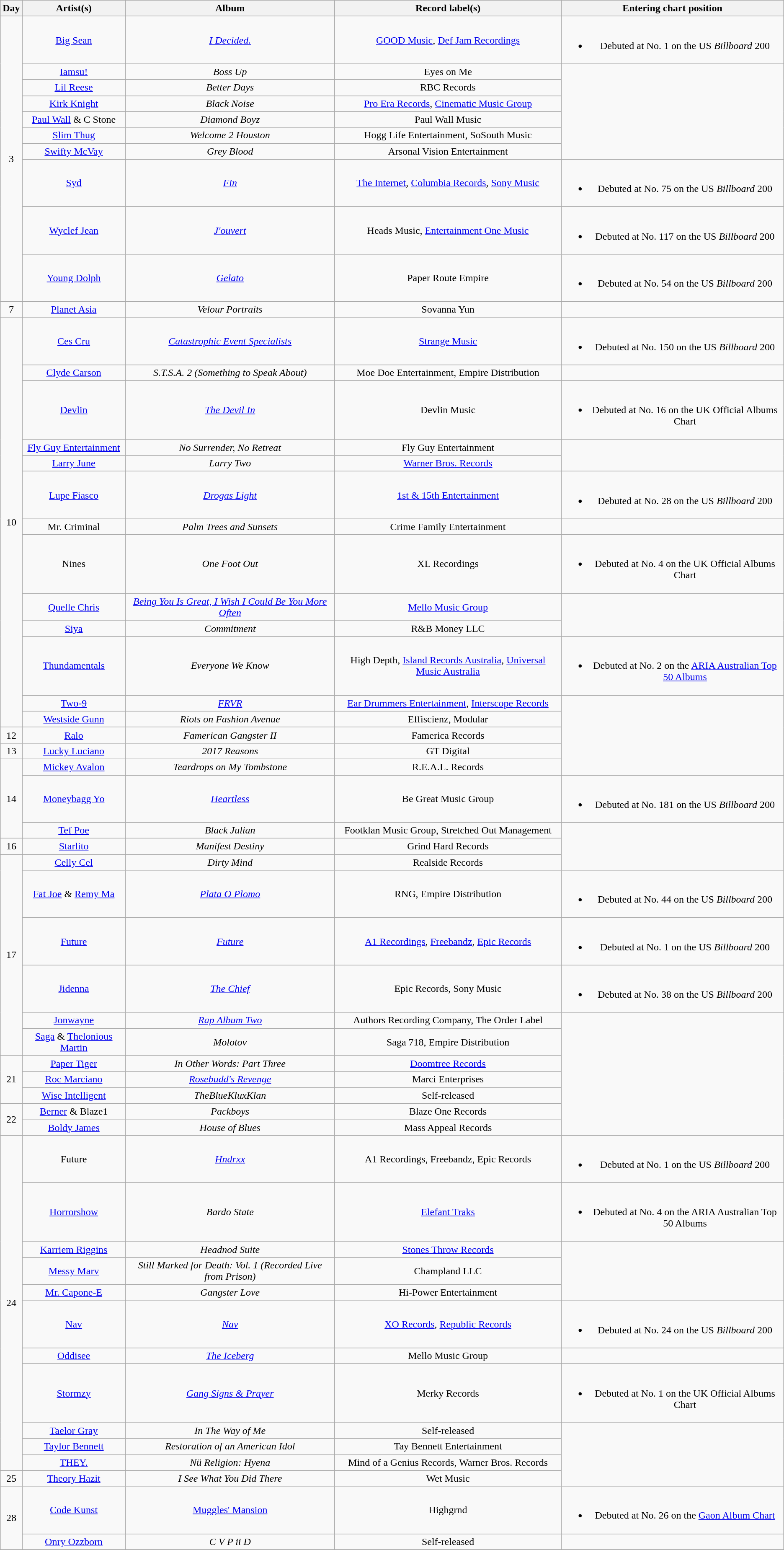<table class="wikitable" style="text-align:center;">
<tr>
<th scope="col">Day</th>
<th scope="col">Artist(s)</th>
<th scope="col">Album</th>
<th scope="col">Record label(s)</th>
<th scope="col">Entering chart position</th>
</tr>
<tr>
<td rowspan="10">3</td>
<td><a href='#'>Big Sean</a></td>
<td><em><a href='#'>I Decided.</a></em></td>
<td><a href='#'>GOOD Music</a>, <a href='#'>Def Jam Recordings</a></td>
<td><br><ul><li>Debuted at No. 1 on the US <em>Billboard</em> 200</li></ul></td>
</tr>
<tr>
<td><a href='#'>Iamsu!</a></td>
<td><em>Boss Up</em></td>
<td>Eyes on Me</td>
<td rowspan="6"></td>
</tr>
<tr>
<td><a href='#'>Lil Reese</a></td>
<td><em>Better Days</em></td>
<td>RBC Records</td>
</tr>
<tr>
<td><a href='#'>Kirk Knight</a></td>
<td><em>Black Noise</em></td>
<td><a href='#'>Pro Era Records</a>, <a href='#'>Cinematic Music Group</a></td>
</tr>
<tr>
<td><a href='#'>Paul Wall</a> & C Stone</td>
<td><em>Diamond Boyz</em></td>
<td>Paul Wall Music</td>
</tr>
<tr>
<td><a href='#'>Slim Thug</a></td>
<td><em>Welcome 2 Houston</em></td>
<td>Hogg Life Entertainment, SoSouth Music</td>
</tr>
<tr>
<td><a href='#'>Swifty McVay</a></td>
<td><em>Grey Blood</em></td>
<td>Arsonal Vision Entertainment</td>
</tr>
<tr>
<td><a href='#'>Syd</a></td>
<td><em><a href='#'>Fin</a></em></td>
<td><a href='#'>The Internet</a>, <a href='#'>Columbia Records</a>, <a href='#'>Sony Music</a></td>
<td><br><ul><li>Debuted at No. 75 on the US <em>Billboard</em> 200</li></ul></td>
</tr>
<tr>
<td><a href='#'>Wyclef Jean</a></td>
<td><em><a href='#'>J'ouvert</a></em></td>
<td>Heads Music, <a href='#'>Entertainment One Music</a></td>
<td><br><ul><li>Debuted at No. 117 on the US <em>Billboard</em> 200</li></ul></td>
</tr>
<tr>
<td><a href='#'>Young Dolph</a></td>
<td><em><a href='#'>Gelato</a></em></td>
<td>Paper Route Empire</td>
<td><br><ul><li>Debuted at No. 54 on the US <em>Billboard</em> 200</li></ul></td>
</tr>
<tr>
<td>7</td>
<td><a href='#'>Planet Asia</a></td>
<td><em>Velour Portraits</em></td>
<td>Sovanna Yun</td>
<td></td>
</tr>
<tr>
<td rowspan="13">10</td>
<td><a href='#'>Ces Cru</a></td>
<td><em><a href='#'>Catastrophic Event Specialists</a></em></td>
<td><a href='#'>Strange Music</a></td>
<td><br><ul><li>Debuted at No. 150 on the US <em>Billboard</em> 200</li></ul></td>
</tr>
<tr>
<td><a href='#'>Clyde Carson</a></td>
<td><em>S.T.S.A. 2 (Something to Speak About)</em></td>
<td>Moe Doe Entertainment, Empire Distribution</td>
<td></td>
</tr>
<tr>
<td><a href='#'>Devlin</a></td>
<td><em><a href='#'>The Devil In</a></em></td>
<td>Devlin Music</td>
<td><br><ul><li>Debuted at No. 16 on the UK Official Albums Chart</li></ul></td>
</tr>
<tr>
<td><a href='#'>Fly Guy Entertainment</a></td>
<td><em>No Surrender, No Retreat</em></td>
<td>Fly Guy Entertainment</td>
<td rowspan="2"></td>
</tr>
<tr>
<td><a href='#'>Larry June</a></td>
<td><em>Larry Two</em></td>
<td><a href='#'>Warner Bros. Records</a></td>
</tr>
<tr>
<td><a href='#'>Lupe Fiasco</a></td>
<td><em><a href='#'>Drogas Light</a></em></td>
<td><a href='#'>1st & 15th Entertainment</a></td>
<td><br><ul><li>Debuted at No. 28 on the US <em>Billboard</em> 200</li></ul></td>
</tr>
<tr>
<td>Mr. Criminal</td>
<td><em>Palm Trees and Sunsets</em></td>
<td>Crime Family Entertainment</td>
<td></td>
</tr>
<tr>
<td>Nines</td>
<td><em>One Foot Out</em></td>
<td>XL Recordings</td>
<td><br><ul><li>Debuted at No. 4 on the UK Official Albums Chart</li></ul></td>
</tr>
<tr>
<td><a href='#'>Quelle Chris</a></td>
<td><em><a href='#'>Being You Is Great, I Wish I Could Be You More Often</a></em></td>
<td><a href='#'>Mello Music Group</a></td>
<td rowspan="2"></td>
</tr>
<tr>
<td><a href='#'>Siya</a></td>
<td><em>Commitment</em></td>
<td>R&B Money LLC</td>
</tr>
<tr>
<td><a href='#'>Thundamentals</a></td>
<td><em>Everyone We Know</em></td>
<td>High Depth, <a href='#'>Island Records Australia</a>, <a href='#'>Universal Music Australia</a></td>
<td><br><ul><li>Debuted at No. 2 on the <a href='#'>ARIA Australian Top 50 Albums</a></li></ul></td>
</tr>
<tr>
<td><a href='#'>Two-9</a></td>
<td><em><a href='#'>FRVR</a></em></td>
<td><a href='#'>Ear Drummers Entertainment</a>, <a href='#'>Interscope Records</a></td>
<td rowspan="5"></td>
</tr>
<tr>
<td><a href='#'>Westside Gunn</a></td>
<td><em>Riots on Fashion Avenue</em></td>
<td>Effiscienz, Modular</td>
</tr>
<tr>
<td>12</td>
<td><a href='#'>Ralo</a></td>
<td><em>Famerican Gangster II</em></td>
<td>Famerica Records</td>
</tr>
<tr>
<td>13</td>
<td><a href='#'>Lucky Luciano</a></td>
<td><em>2017 Reasons</em></td>
<td>GT Digital</td>
</tr>
<tr>
<td rowspan="3">14</td>
<td><a href='#'>Mickey Avalon</a></td>
<td><em>Teardrops on My Tombstone</em></td>
<td>R.E.A.L. Records</td>
</tr>
<tr>
<td><a href='#'>Moneybagg Yo</a></td>
<td><em><a href='#'>Heartless</a></em></td>
<td>Be Great Music Group</td>
<td><br><ul><li>Debuted at No. 181 on the US <em>Billboard</em> 200</li></ul></td>
</tr>
<tr>
<td><a href='#'>Tef Poe</a></td>
<td><em>Black Julian</em></td>
<td>Footklan Music Group, Stretched Out Management</td>
<td rowspan="3"></td>
</tr>
<tr>
<td>16</td>
<td><a href='#'>Starlito</a></td>
<td><em>Manifest Destiny</em></td>
<td>Grind Hard Records</td>
</tr>
<tr>
<td rowspan="6">17</td>
<td><a href='#'>Celly Cel</a></td>
<td><em>Dirty Mind</em></td>
<td>Realside Records</td>
</tr>
<tr>
<td><a href='#'>Fat Joe</a> & <a href='#'>Remy Ma</a></td>
<td><em><a href='#'>Plata O Plomo</a></em></td>
<td>RNG, Empire Distribution</td>
<td><br><ul><li>Debuted at No. 44 on the US <em>Billboard</em> 200</li></ul></td>
</tr>
<tr>
<td><a href='#'>Future</a></td>
<td><em><a href='#'>Future</a></em></td>
<td><a href='#'>A1 Recordings</a>, <a href='#'>Freebandz</a>, <a href='#'>Epic Records</a></td>
<td><br><ul><li>Debuted at No. 1 on the US <em>Billboard</em> 200</li></ul></td>
</tr>
<tr>
<td><a href='#'>Jidenna</a></td>
<td><em><a href='#'>The Chief</a></em></td>
<td>Epic Records, Sony Music</td>
<td><br><ul><li>Debuted at No. 38 on the US <em>Billboard</em> 200</li></ul></td>
</tr>
<tr>
<td><a href='#'>Jonwayne</a></td>
<td><em><a href='#'>Rap Album Two</a></em></td>
<td>Authors Recording Company, The Order Label</td>
<td rowspan="7"></td>
</tr>
<tr>
<td><a href='#'>Saga</a> & <a href='#'>Thelonious Martin</a></td>
<td><em>Molotov</em></td>
<td>Saga 718, Empire Distribution</td>
</tr>
<tr>
<td rowspan="3">21</td>
<td><a href='#'>Paper Tiger</a></td>
<td><em>In Other Words: Part Three</em></td>
<td><a href='#'>Doomtree Records</a></td>
</tr>
<tr>
<td><a href='#'>Roc Marciano</a></td>
<td><em><a href='#'>Rosebudd's Revenge</a></em></td>
<td>Marci Enterprises</td>
</tr>
<tr>
<td><a href='#'>Wise Intelligent</a></td>
<td><em>TheBlueKluxKlan</em></td>
<td>Self-released</td>
</tr>
<tr>
<td rowspan="2">22</td>
<td><a href='#'>Berner</a> & Blaze1</td>
<td><em>Packboys</em></td>
<td>Blaze One Records</td>
</tr>
<tr>
<td><a href='#'>Boldy James</a></td>
<td><em>House of Blues</em></td>
<td>Mass Appeal Records</td>
</tr>
<tr>
<td rowspan="11">24</td>
<td>Future</td>
<td><em><a href='#'>Hndrxx</a></em></td>
<td>A1 Recordings, Freebandz, Epic Records</td>
<td><br><ul><li>Debuted at No. 1 on the US <em>Billboard</em> 200</li></ul></td>
</tr>
<tr>
<td><a href='#'>Horrorshow</a></td>
<td><em>Bardo State</em></td>
<td><a href='#'>Elefant Traks</a></td>
<td><br><ul><li>Debuted at No. 4 on the ARIA Australian Top 50 Albums</li></ul></td>
</tr>
<tr>
<td><a href='#'>Karriem Riggins</a></td>
<td><em>Headnod Suite</em></td>
<td><a href='#'>Stones Throw Records</a></td>
<td rowspan="3"></td>
</tr>
<tr>
<td><a href='#'>Messy Marv</a></td>
<td><em>Still Marked for Death: Vol. 1 (Recorded Live from Prison)</em></td>
<td>Champland LLC</td>
</tr>
<tr>
<td><a href='#'>Mr. Capone-E</a></td>
<td><em>Gangster Love</em></td>
<td>Hi-Power Entertainment</td>
</tr>
<tr>
<td><a href='#'>Nav</a></td>
<td><em><a href='#'>Nav</a></em></td>
<td><a href='#'>XO Records</a>, <a href='#'>Republic Records</a></td>
<td><br><ul><li>Debuted at No. 24 on the US <em>Billboard</em> 200</li></ul></td>
</tr>
<tr>
<td><a href='#'>Oddisee</a></td>
<td><em><a href='#'>The Iceberg</a></em></td>
<td>Mello Music Group</td>
<td></td>
</tr>
<tr>
<td><a href='#'>Stormzy</a></td>
<td><em><a href='#'>Gang Signs & Prayer</a></em></td>
<td>Merky Records</td>
<td><br><ul><li>Debuted at No. 1 on the UK Official Albums Chart</li></ul></td>
</tr>
<tr>
<td><a href='#'>Taelor Gray</a></td>
<td><em>In The Way of Me</em></td>
<td>Self-released</td>
<td rowspan="4"></td>
</tr>
<tr>
<td><a href='#'>Taylor Bennett</a></td>
<td><em>Restoration of an American Idol</em></td>
<td>Tay Bennett Entertainment</td>
</tr>
<tr>
<td><a href='#'>THEY.</a></td>
<td><em>Nü Religion: Hyena</em></td>
<td>Mind of a Genius Records, Warner Bros. Records</td>
</tr>
<tr>
<td>25</td>
<td><a href='#'>Theory Hazit</a></td>
<td><em>I See What You Did There</em></td>
<td>Wet Music</td>
</tr>
<tr>
<td rowspan="2">28</td>
<td><a href='#'>Code Kunst</a></td>
<td><a href='#'>Muggles' Mansion</a></td>
<td>Highgrnd</td>
<td><br><ul><li>Debuted at No. 26 on the <a href='#'>Gaon Album Chart</a></li></ul></td>
</tr>
<tr>
<td><a href='#'>Onry Ozzborn</a></td>
<td><em>C V P ii D</em></td>
<td>Self-released</td>
<td></td>
</tr>
<tr>
</tr>
</table>
